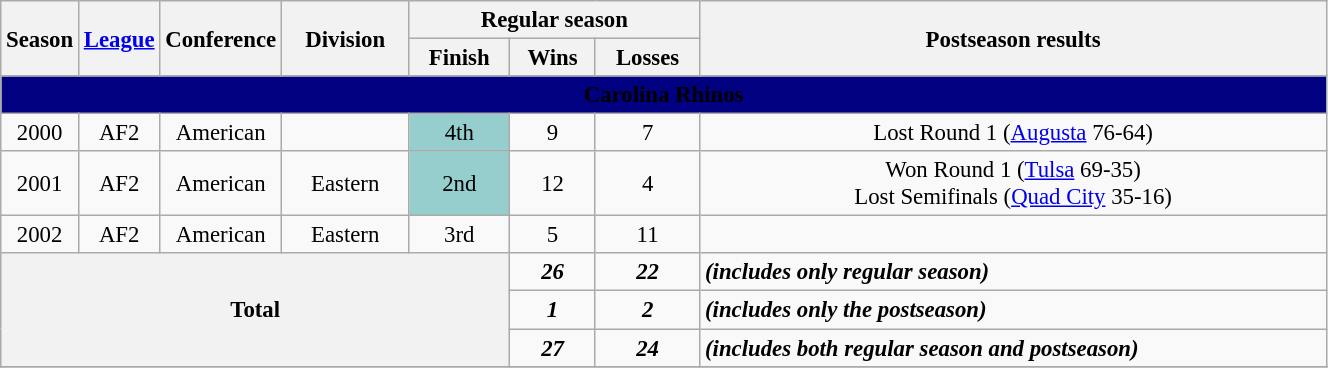<table class="wikitable" style="font-size: 95%; width:70%;">
<tr>
<th rowspan="2" style="width:5%;">Season</th>
<th rowspan="2" style="width:5%;"><a href='#'>League</a></th>
<th rowspan="2" style="width:5%;">Conference</th>
<th rowspan="2">Division</th>
<th colspan="3">Regular season</th>
<th rowspan="2">Postseason results</th>
</tr>
<tr>
<th>Finish</th>
<th>Wins</th>
<th>Losses</th>
</tr>
<tr>
<td Colspan="8" align="center" bgcolor="navy"><span><strong>Carolina Rhinos</strong></span></td>
</tr>
<tr align="center">
<td>2000</td>
<td>AF2</td>
<td>American</td>
<td></td>
<td bgcolor="#96CDCD">4th</td>
<td>9</td>
<td>7</td>
<td>Lost Round 1 (<a href='#'>Augusta</a> 76-64)</td>
</tr>
<tr align="center">
<td>2001</td>
<td>AF2</td>
<td>American</td>
<td>Eastern</td>
<td bgcolor="#96CDCD">2nd</td>
<td>12</td>
<td>4</td>
<td>Won Round 1 (<a href='#'>Tulsa</a> 69-35)<br> Lost Semifinals (<a href='#'>Quad City</a> 35-16)</td>
</tr>
<tr align="center">
<td>2002</td>
<td>AF2</td>
<td>American</td>
<td>Eastern</td>
<td>3rd</td>
<td>5</td>
<td>11</td>
<td></td>
</tr>
<tr>
<th align="center" rowspan="3" colspan="5">Total</th>
<td align="center"><strong><em>26</em></strong></td>
<td align="center"><strong><em>22</em></strong></td>
<td colspan="2"><strong><em>(includes only regular season)</em></strong></td>
</tr>
<tr>
<td align="center"><strong><em>1</em></strong></td>
<td align="center"><strong><em>2</em></strong></td>
<td colspan="2"><strong><em>(includes only the postseason)</em></strong></td>
</tr>
<tr>
<td align="center"><strong><em>27</em></strong></td>
<td align="center"><strong><em>24</em></strong></td>
<td colspan="2"><strong><em>(includes both regular season and postseason)</em></strong></td>
</tr>
<tr>
</tr>
</table>
